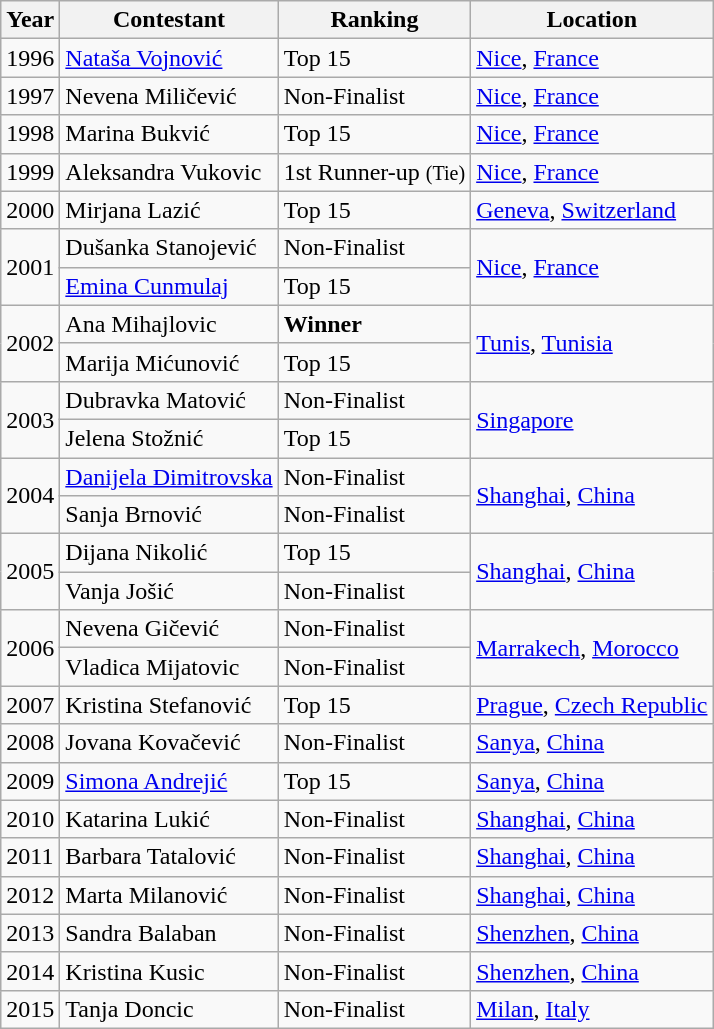<table class="wikitable">
<tr>
<th bgcolor=#cccccc>Year</th>
<th bgcolor=#cccccc>Contestant</th>
<th bgcolor=#cccccc>Ranking</th>
<th bgcolor=#cccccc>Location</th>
</tr>
<tr>
<td>1996</td>
<td><a href='#'>Nataša Vojnović</a></td>
<td>Top 15</td>
<td><a href='#'>Nice</a>, <a href='#'>France</a></td>
</tr>
<tr>
<td>1997</td>
<td>Nevena Miličević</td>
<td>Non-Finalist</td>
<td><a href='#'>Nice</a>, <a href='#'>France</a></td>
</tr>
<tr>
<td>1998</td>
<td>Marina Bukvić</td>
<td>Top 15</td>
<td><a href='#'>Nice</a>, <a href='#'>France</a></td>
</tr>
<tr>
<td>1999</td>
<td>Aleksandra Vukovic</td>
<td>1st Runner-up <small>(Tie)</small></td>
<td><a href='#'>Nice</a>, <a href='#'>France</a></td>
</tr>
<tr>
<td>2000</td>
<td>Mirjana Lazić</td>
<td>Top 15</td>
<td><a href='#'>Geneva</a>, <a href='#'>Switzerland</a></td>
</tr>
<tr>
<td rowspan="2">2001</td>
<td>Dušanka Stanojević</td>
<td>Non-Finalist</td>
<td rowspan="2"><a href='#'>Nice</a>, <a href='#'>France</a></td>
</tr>
<tr>
<td><a href='#'>Emina Cunmulaj</a></td>
<td>Top 15</td>
</tr>
<tr>
<td rowspan="2">2002</td>
<td>Ana Mihajlovic</td>
<td><strong>Winner</strong></td>
<td rowspan="2"><a href='#'>Tunis</a>, <a href='#'>Tunisia</a></td>
</tr>
<tr>
<td>Marija Mićunović</td>
<td>Top 15</td>
</tr>
<tr>
<td rowspan="2">2003</td>
<td>Dubravka Matović</td>
<td>Non-Finalist</td>
<td rowspan="2"><a href='#'>Singapore</a></td>
</tr>
<tr>
<td>Jelena Stožnić</td>
<td>Top 15</td>
</tr>
<tr>
<td rowspan="2">2004</td>
<td><a href='#'>Danijela Dimitrovska</a></td>
<td>Non-Finalist</td>
<td rowspan="2"><a href='#'>Shanghai</a>, <a href='#'>China</a></td>
</tr>
<tr>
<td>Sanja Brnović</td>
<td>Non-Finalist</td>
</tr>
<tr>
<td rowspan="2">2005</td>
<td>Dijana Nikolić</td>
<td>Top 15</td>
<td rowspan="2"><a href='#'>Shanghai</a>, <a href='#'>China</a></td>
</tr>
<tr>
<td>Vanja Jošić</td>
<td>Non-Finalist</td>
</tr>
<tr>
<td rowspan="2">2006</td>
<td>Nevena Gičević</td>
<td>Non-Finalist</td>
<td rowspan="2"><a href='#'>Marrakech</a>, <a href='#'>Morocco</a></td>
</tr>
<tr>
<td>Vladica Mijatovic</td>
<td>Non-Finalist</td>
</tr>
<tr>
<td>2007</td>
<td>Kristina Stefanović</td>
<td>Top 15</td>
<td><a href='#'>Prague</a>, <a href='#'>Czech Republic</a></td>
</tr>
<tr>
<td>2008</td>
<td>Jovana Kovačević</td>
<td>Non-Finalist</td>
<td><a href='#'>Sanya</a>, <a href='#'>China</a></td>
</tr>
<tr>
<td>2009</td>
<td><a href='#'>Simona Andrejić</a></td>
<td>Top 15</td>
<td><a href='#'>Sanya</a>, <a href='#'>China</a></td>
</tr>
<tr>
<td>2010</td>
<td>Katarina Lukić</td>
<td>Non-Finalist</td>
<td><a href='#'>Shanghai</a>, <a href='#'>China</a></td>
</tr>
<tr>
<td>2011</td>
<td>Barbara Tatalović</td>
<td>Non-Finalist</td>
<td><a href='#'>Shanghai</a>, <a href='#'>China</a></td>
</tr>
<tr>
<td>2012</td>
<td>Marta Milanović</td>
<td>Non-Finalist</td>
<td><a href='#'>Shanghai</a>, <a href='#'>China</a></td>
</tr>
<tr>
<td>2013</td>
<td>Sandra Balaban</td>
<td>Non-Finalist</td>
<td><a href='#'>Shenzhen</a>, <a href='#'>China</a></td>
</tr>
<tr>
<td>2014</td>
<td>Kristina Kusic</td>
<td>Non-Finalist</td>
<td><a href='#'>Shenzhen</a>, <a href='#'>China</a></td>
</tr>
<tr>
<td>2015</td>
<td>Tanja Doncic</td>
<td>Non-Finalist</td>
<td><a href='#'>Milan</a>, <a href='#'>Italy</a></td>
</tr>
</table>
